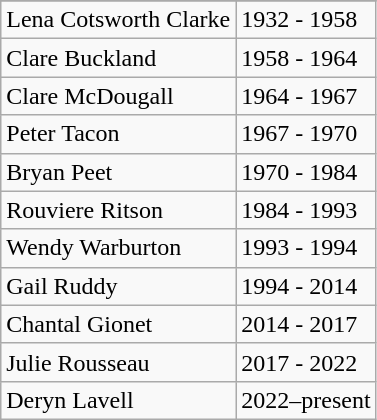<table class="wikitable plainrowheaders" style="text-align:left;" border="1">
<tr>
</tr>
<tr>
<td>Lena Cotsworth Clarke</td>
<td>1932 - 1958</td>
</tr>
<tr>
<td>Clare Buckland</td>
<td>1958 - 1964</td>
</tr>
<tr>
<td>Clare McDougall</td>
<td>1964 - 1967</td>
</tr>
<tr>
<td>Peter Tacon</td>
<td>1967 - 1970</td>
</tr>
<tr>
<td>Bryan Peet</td>
<td>1970 - 1984</td>
</tr>
<tr>
<td>Rouviere Ritson</td>
<td>1984 - 1993</td>
</tr>
<tr>
<td>Wendy Warburton</td>
<td>1993 - 1994</td>
</tr>
<tr>
<td>Gail Ruddy</td>
<td>1994 - 2014</td>
</tr>
<tr>
<td>Chantal Gionet</td>
<td>2014 - 2017</td>
</tr>
<tr>
<td>Julie Rousseau</td>
<td>2017 - 2022</td>
</tr>
<tr>
<td>Deryn Lavell</td>
<td>2022–present</td>
</tr>
</table>
